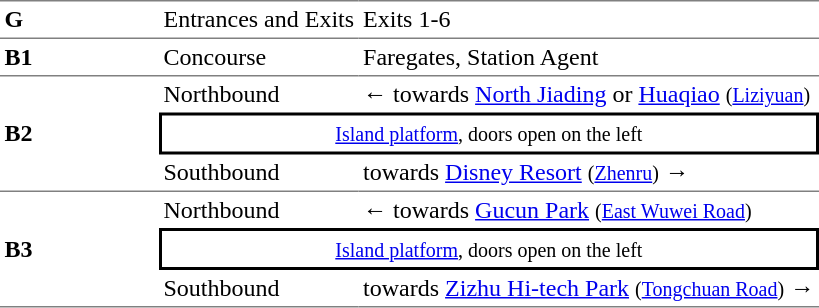<table cellspacing=0 cellpadding=3>
<tr>
<td style="border-top:solid 1px gray;border-bottom:solid 1px gray;" width=100><strong>G</strong></td>
<td style="border-top:solid 1px gray;border-bottom:solid 1px gray;">Entrances and Exits</td>
<td style="border-top:solid 1px gray;border-bottom:solid 1px gray;">Exits 1-6</td>
</tr>
<tr>
<td style="border-bottom:solid 1px gray;"><strong>B1</strong></td>
<td style="border-bottom:solid 1px gray;">Concourse</td>
<td style="border-bottom:solid 1px gray;">Faregates, Station Agent</td>
</tr>
<tr>
<td style="border-bottom:solid 1px gray;" rowspan=3><strong>B2</strong></td>
<td>Northbound</td>
<td>←  towards <a href='#'>North Jiading</a> or <a href='#'>Huaqiao</a> <small>(<a href='#'>Liziyuan</a>)</small></td>
</tr>
<tr>
<td style="border-right:solid 2px black;border-left:solid 2px black;border-top:solid 2px black;border-bottom:solid 2px black;text-align:center;" colspan=2><small><a href='#'>Island platform</a>, doors open on the left</small></td>
</tr>
<tr>
<td style="border-bottom:solid 1px gray;">Southbound</td>
<td style="border-bottom:solid 1px gray;">  towards <a href='#'>Disney Resort</a> <small>(<a href='#'>Zhenru</a>)</small> →</td>
</tr>
<tr>
<td style="border-bottom:solid 1px gray;" rowspan=3><strong>B3</strong></td>
<td>Northbound</td>
<td>←  towards <a href='#'>Gucun Park</a> <small>(<a href='#'>East Wuwei Road</a>)</small></td>
</tr>
<tr>
<td style="border-right:solid 2px black;border-left:solid 2px black;border-top:solid 2px black;border-bottom:solid 2px black;text-align:center;" colspan=2><small><a href='#'>Island platform</a>, doors open on the left</small></td>
</tr>
<tr>
<td style="border-bottom:solid 1px gray;">Southbound</td>
<td style="border-bottom:solid 1px gray;">  towards <a href='#'>Zizhu Hi-tech Park</a> <small>(<a href='#'>Tongchuan Road</a>)</small> →</td>
</tr>
</table>
